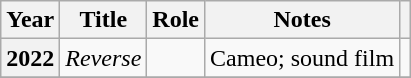<table class="wikitable sortable plainrowheaders">
<tr>
<th scope="col">Year</th>
<th scope="col">Title</th>
<th scope="col">Role</th>
<th scope="col" class="unsortable">Notes</th>
<th scope="col" class="unsortable"></th>
</tr>
<tr>
<th scope="row">2022</th>
<td><em>Reverse</em></td>
<td></td>
<td>Cameo; sound film</td>
<td></td>
</tr>
<tr>
</tr>
</table>
